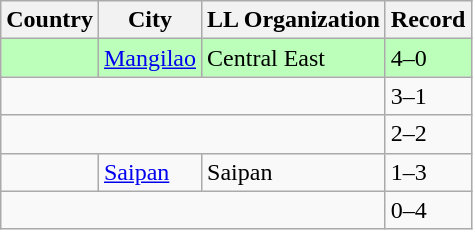<table class="wikitable">
<tr>
<th>Country</th>
<th>City</th>
<th>LL Organization</th>
<th>Record</th>
</tr>
<tr bgcolor=#bbffbb>
<td><strong></strong></td>
<td><a href='#'>Mangilao</a></td>
<td>Central East</td>
<td>4–0</td>
</tr>
<tr>
<td colspan="3"><strong></strong></td>
<td>3–1</td>
</tr>
<tr>
<td colspan="3"><strong></strong></td>
<td>2–2</td>
</tr>
<tr>
<td><strong></strong></td>
<td><a href='#'>Saipan</a></td>
<td>Saipan</td>
<td>1–3</td>
</tr>
<tr>
<td colspan="3"><strong></strong></td>
<td>0–4</td>
</tr>
</table>
